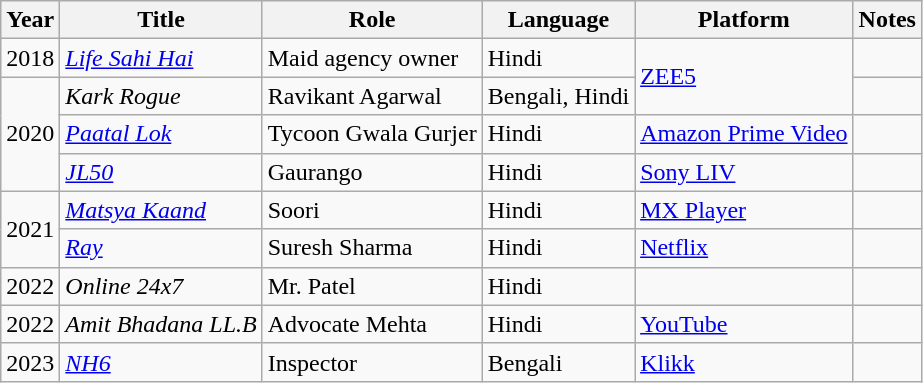<table class="wikitable sortable">
<tr>
<th>Year</th>
<th>Title</th>
<th>Role</th>
<th>Language</th>
<th>Platform</th>
<th>Notes</th>
</tr>
<tr>
<td>2018</td>
<td><em><a href='#'>Life Sahi Hai</a></em></td>
<td>Maid agency owner</td>
<td>Hindi</td>
<td rowspan=2><a href='#'>ZEE5</a></td>
<td></td>
</tr>
<tr>
<td rowspan=3>2020</td>
<td><em>Kark Rogue</em></td>
<td>Ravikant Agarwal</td>
<td>Bengali, Hindi</td>
<td></td>
</tr>
<tr>
<td><em><a href='#'>Paatal Lok</a></em></td>
<td>Tycoon Gwala Gurjer</td>
<td>Hindi</td>
<td><a href='#'>Amazon Prime Video</a></td>
<td></td>
</tr>
<tr>
<td><em><a href='#'>JL50</a></em></td>
<td>Gaurango</td>
<td>Hindi</td>
<td><a href='#'>Sony LIV</a></td>
<td></td>
</tr>
<tr>
<td rowspan=2>2021</td>
<td><em><a href='#'>Matsya Kaand</a></em></td>
<td>Soori</td>
<td>Hindi</td>
<td><a href='#'>MX Player</a></td>
<td></td>
</tr>
<tr>
<td><a href='#'><em>Ray</em></a></td>
<td>Suresh Sharma</td>
<td>Hindi</td>
<td><a href='#'>Netflix</a></td>
<td></td>
</tr>
<tr>
<td>2022</td>
<td Online 24x7 Web Series><em>Online 24x7</em></td>
<td>Mr. Patel</td>
<td>Hindi</td>
<td></td>
<td></td>
</tr>
<tr>
<td>2022</td>
<td><em>Amit Bhadana LL.B</em></td>
<td>Advocate Mehta</td>
<td>Hindi</td>
<td><a href='#'>YouTube</a></td>
<td></td>
</tr>
<tr>
<td>2023</td>
<td><em><a href='#'>NH6</a></em></td>
<td>Inspector</td>
<td>Bengali</td>
<td><a href='#'>Klikk</a></td>
<td></td>
</tr>
</table>
